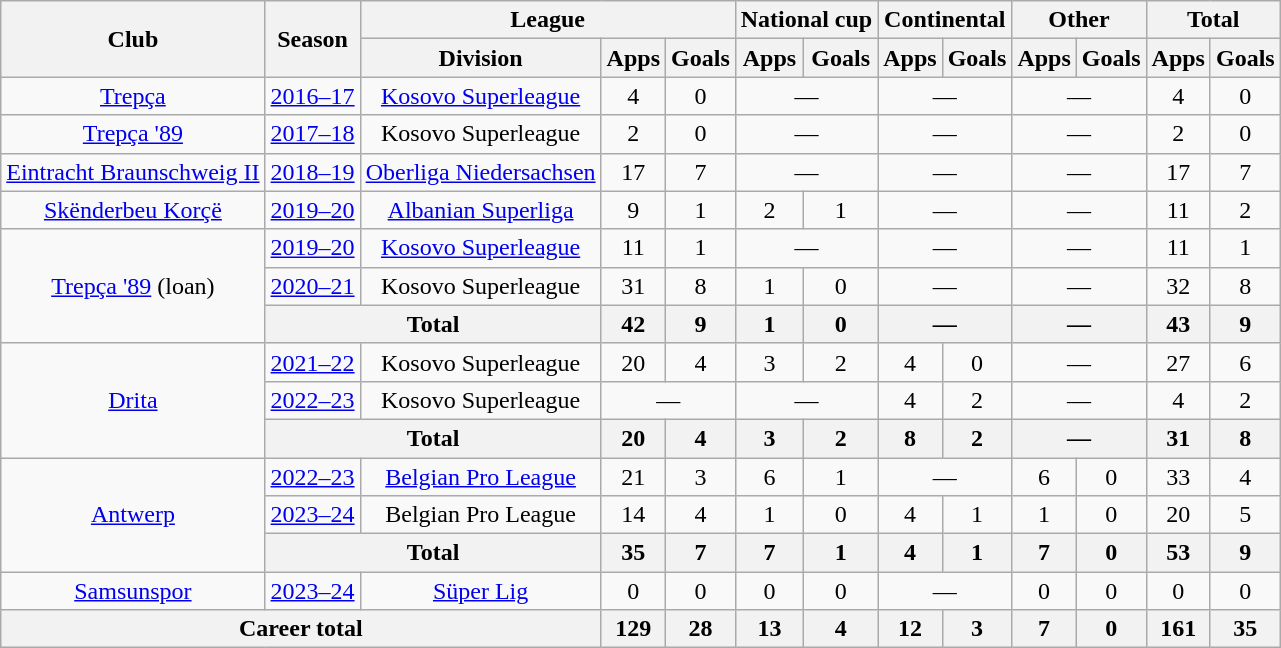<table class="wikitable" style="text-align: center;">
<tr>
<th rowspan=2>Club</th>
<th rowspan=2>Season</th>
<th colspan=3>League</th>
<th colspan=2>National cup</th>
<th colspan=2>Continental</th>
<th colspan=2>Other</th>
<th colspan=2>Total</th>
</tr>
<tr>
<th>Division</th>
<th>Apps</th>
<th>Goals</th>
<th>Apps</th>
<th>Goals</th>
<th>Apps</th>
<th>Goals</th>
<th>Apps</th>
<th>Goals</th>
<th>Apps</th>
<th>Goals</th>
</tr>
<tr>
<td><a href='#'>Trepça</a></td>
<td><a href='#'>2016–17</a></td>
<td><a href='#'>Kosovo Superleague</a></td>
<td>4</td>
<td>0</td>
<td colspan="2">—</td>
<td colspan="2">—</td>
<td colspan="2">—</td>
<td>4</td>
<td>0</td>
</tr>
<tr>
<td><a href='#'>Trepça '89</a></td>
<td><a href='#'>2017–18</a></td>
<td>Kosovo Superleague</td>
<td>2</td>
<td>0</td>
<td colspan="2">—</td>
<td colspan="2">—</td>
<td colspan="2">—</td>
<td>2</td>
<td>0</td>
</tr>
<tr>
<td><a href='#'>Eintracht Braunschweig II</a></td>
<td><a href='#'>2018–19</a></td>
<td><a href='#'>Oberliga Niedersachsen</a></td>
<td>17</td>
<td>7</td>
<td colspan="2">—</td>
<td colspan="2">—</td>
<td colspan="2">—</td>
<td>17</td>
<td>7</td>
</tr>
<tr>
<td><a href='#'>Skënderbeu Korçë</a></td>
<td><a href='#'>2019–20</a></td>
<td><a href='#'>Albanian Superliga</a></td>
<td>9</td>
<td>1</td>
<td>2</td>
<td>1</td>
<td colspan="2">—</td>
<td colspan="2">—</td>
<td>11</td>
<td>2</td>
</tr>
<tr>
<td rowspan="3"><a href='#'>Trepça '89</a> (loan)</td>
<td><a href='#'>2019–20</a></td>
<td><a href='#'>Kosovo Superleague</a></td>
<td>11</td>
<td>1</td>
<td colspan="2">—</td>
<td colspan="2">—</td>
<td colspan="2">—</td>
<td>11</td>
<td>1</td>
</tr>
<tr>
<td><a href='#'>2020–21</a></td>
<td>Kosovo Superleague</td>
<td>31</td>
<td>8</td>
<td>1</td>
<td>0</td>
<td colspan="2">—</td>
<td colspan="2">—</td>
<td>32</td>
<td>8</td>
</tr>
<tr>
<th colspan="2">Total</th>
<th>42</th>
<th>9</th>
<th>1</th>
<th>0</th>
<th colspan="2">—</th>
<th colspan="2">—</th>
<th>43</th>
<th>9</th>
</tr>
<tr>
<td rowspan="3"><a href='#'>Drita</a></td>
<td><a href='#'>2021–22</a></td>
<td>Kosovo Superleague</td>
<td>20</td>
<td>4</td>
<td>3</td>
<td>2</td>
<td>4</td>
<td>0</td>
<td colspan="2">—</td>
<td>27</td>
<td>6</td>
</tr>
<tr>
<td><a href='#'>2022–23</a></td>
<td>Kosovo Superleague</td>
<td colspan="2">—</td>
<td colspan="2">—</td>
<td>4</td>
<td>2</td>
<td colspan="2">—</td>
<td>4</td>
<td>2</td>
</tr>
<tr>
<th colspan="2">Total</th>
<th>20</th>
<th>4</th>
<th>3</th>
<th>2</th>
<th>8</th>
<th>2</th>
<th colspan="2">—</th>
<th>31</th>
<th>8</th>
</tr>
<tr>
<td rowspan="3"><a href='#'>Antwerp</a></td>
<td><a href='#'>2022–23</a></td>
<td><a href='#'>Belgian Pro League</a></td>
<td>21</td>
<td>3</td>
<td>6</td>
<td>1</td>
<td colspan="2">—</td>
<td>6</td>
<td>0</td>
<td>33</td>
<td>4</td>
</tr>
<tr>
<td><a href='#'>2023–24</a></td>
<td>Belgian Pro League</td>
<td>14</td>
<td>4</td>
<td>1</td>
<td>0</td>
<td>4</td>
<td>1</td>
<td>1</td>
<td>0</td>
<td>20</td>
<td>5</td>
</tr>
<tr>
<th colspan="2">Total</th>
<th>35</th>
<th>7</th>
<th>7</th>
<th>1</th>
<th>4</th>
<th>1</th>
<th>7</th>
<th>0</th>
<th>53</th>
<th>9</th>
</tr>
<tr>
<td><a href='#'>Samsunspor</a></td>
<td><a href='#'>2023–24</a></td>
<td><a href='#'>Süper Lig</a></td>
<td>0</td>
<td>0</td>
<td>0</td>
<td>0</td>
<td colspan="2">—</td>
<td>0</td>
<td>0</td>
<td>0</td>
<td>0</td>
</tr>
<tr>
<th colspan="3">Career total</th>
<th>129</th>
<th>28</th>
<th>13</th>
<th>4</th>
<th>12</th>
<th>3</th>
<th>7</th>
<th>0</th>
<th>161</th>
<th>35</th>
</tr>
</table>
